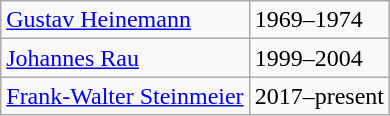<table class="wikitable">
<tr>
<td><a href='#'>Gustav Heinemann</a></td>
<td>1969–1974</td>
</tr>
<tr>
<td><a href='#'>Johannes Rau</a></td>
<td>1999–2004</td>
</tr>
<tr>
<td><a href='#'>Frank-Walter Steinmeier</a></td>
<td>2017–present</td>
</tr>
</table>
